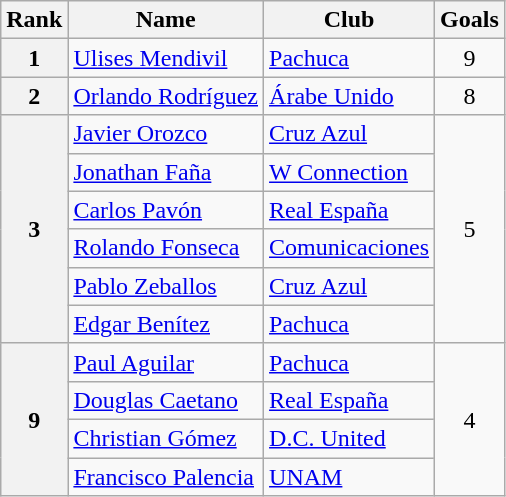<table class="wikitable">
<tr>
<th>Rank</th>
<th>Name</th>
<th>Club</th>
<th>Goals</th>
</tr>
<tr>
<th align=center>1</th>
<td> <a href='#'>Ulises Mendivil</a></td>
<td> <a href='#'>Pachuca</a></td>
<td align=center>9</td>
</tr>
<tr>
<th align=center>2</th>
<td> <a href='#'>Orlando Rodríguez</a></td>
<td> <a href='#'>Árabe Unido</a></td>
<td align=center>8</td>
</tr>
<tr>
<th align=center rowspan=6>3</th>
<td> <a href='#'>Javier Orozco</a></td>
<td> <a href='#'>Cruz Azul</a></td>
<td align=center rowspan=6>5</td>
</tr>
<tr>
<td> <a href='#'>Jonathan Faña</a></td>
<td> <a href='#'>W Connection</a></td>
</tr>
<tr>
<td> <a href='#'>Carlos Pavón</a></td>
<td> <a href='#'>Real España</a></td>
</tr>
<tr>
<td> <a href='#'>Rolando Fonseca</a></td>
<td> <a href='#'>Comunicaciones</a></td>
</tr>
<tr>
<td> <a href='#'>Pablo Zeballos</a></td>
<td> <a href='#'>Cruz Azul</a></td>
</tr>
<tr>
<td> <a href='#'>Edgar Benítez</a></td>
<td> <a href='#'>Pachuca</a></td>
</tr>
<tr>
<th align=center rowspan=4>9</th>
<td> <a href='#'>Paul Aguilar</a></td>
<td> <a href='#'>Pachuca</a></td>
<td align=center rowspan=4>4</td>
</tr>
<tr>
<td> <a href='#'>Douglas Caetano</a></td>
<td> <a href='#'>Real España</a></td>
</tr>
<tr>
<td> <a href='#'>Christian Gómez</a></td>
<td> <a href='#'>D.C. United</a></td>
</tr>
<tr>
<td> <a href='#'>Francisco Palencia</a></td>
<td> <a href='#'>UNAM</a></td>
</tr>
</table>
